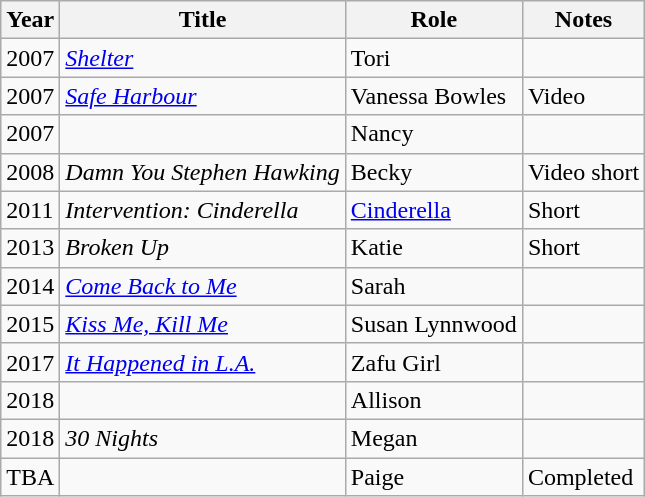<table class="wikitable sortable">
<tr>
<th>Year</th>
<th>Title</th>
<th>Role</th>
<th class="unsortable">Notes</th>
</tr>
<tr>
<td>2007</td>
<td><em><a href='#'>Shelter</a></em></td>
<td>Tori</td>
<td></td>
</tr>
<tr>
<td>2007</td>
<td><em><a href='#'>Safe Harbour</a></em></td>
<td>Vanessa Bowles</td>
<td>Video</td>
</tr>
<tr>
<td>2007</td>
<td><em></em></td>
<td>Nancy</td>
<td></td>
</tr>
<tr>
<td>2008</td>
<td><em>Damn You Stephen Hawking</em></td>
<td>Becky</td>
<td>Video short</td>
</tr>
<tr>
<td>2011</td>
<td><em>Intervention: Cinderella</em></td>
<td><a href='#'>Cinderella</a></td>
<td>Short</td>
</tr>
<tr>
<td>2013</td>
<td><em>Broken Up</em></td>
<td>Katie</td>
<td>Short</td>
</tr>
<tr>
<td>2014</td>
<td><em><a href='#'>Come Back to Me</a></em></td>
<td>Sarah</td>
<td></td>
</tr>
<tr>
<td>2015</td>
<td><em><a href='#'>Kiss Me, Kill Me</a></em></td>
<td>Susan Lynnwood</td>
<td></td>
</tr>
<tr>
<td>2017</td>
<td><em><a href='#'>It Happened in L.A.</a></em></td>
<td>Zafu Girl</td>
<td></td>
</tr>
<tr>
<td>2018</td>
<td><em></em></td>
<td>Allison</td>
<td></td>
</tr>
<tr>
<td>2018</td>
<td><em>30 Nights</em></td>
<td>Megan</td>
<td></td>
</tr>
<tr>
<td>TBA</td>
<td><em></em></td>
<td>Paige</td>
<td>Completed</td>
</tr>
</table>
